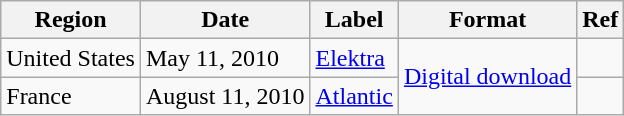<table class="wikitable">
<tr>
<th>Region</th>
<th>Date</th>
<th>Label</th>
<th>Format</th>
<th>Ref</th>
</tr>
<tr>
<td>United States</td>
<td>May 11, 2010</td>
<td><a href='#'>Elektra</a></td>
<td rowspan="2"><a href='#'>Digital download</a></td>
<td></td>
</tr>
<tr>
<td>France</td>
<td rowspan="2">August 11, 2010</td>
<td><a href='#'>Atlantic</a></td>
<td></td>
</tr>
</table>
